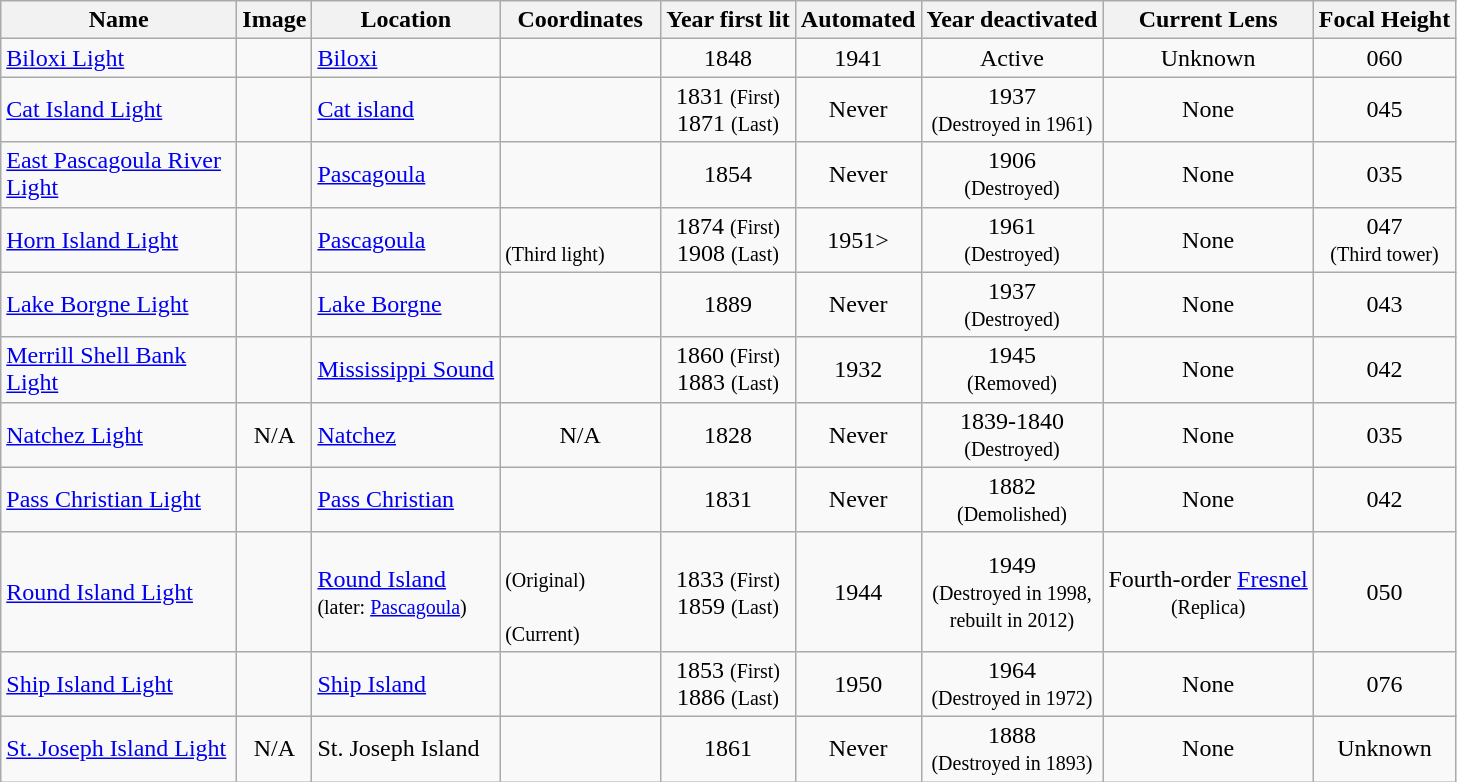<table class="wikitable sortable">
<tr>
<th style="width:150px;">Name</th>
<th scope="col" class="unsortable">Image</th>
<th>Location</th>
<th style="width:100px;">Coordinates</th>
<th>Year first lit</th>
<th>Automated</th>
<th>Year deactivated</th>
<th>Current Lens</th>
<th>Focal Height</th>
</tr>
<tr>
<td><a href='#'>Biloxi Light</a></td>
<td></td>
<td><a href='#'>Biloxi</a></td>
<td></td>
<td style="text-align: center;">1848</td>
<td style="text-align: center;">1941</td>
<td style="text-align: center;">Active</td>
<td style="text-align: center;">Unknown</td>
<td style="text-align: center;"><span>060</span> </td>
</tr>
<tr>
<td><a href='#'>Cat Island Light</a></td>
<td></td>
<td><a href='#'>Cat island</a></td>
<td></td>
<td style="text-align: center;">1831 <small>(First)</small><br> 1871 <small>(Last)</small></td>
<td style="text-align: center;">Never</td>
<td style="text-align: center;">1937<br><small>(Destroyed in 1961)</small></td>
<td style="text-align: center;">None</td>
<td style="text-align: center;"><span>045</span> </td>
</tr>
<tr>
<td><a href='#'>East Pascagoula River Light</a></td>
<td></td>
<td><a href='#'>Pascagoula</a></td>
<td></td>
<td style="text-align: center;">1854</td>
<td style="text-align: center;">Never</td>
<td style="text-align: center;">1906<br><small>(Destroyed)</small></td>
<td style="text-align: center;">None</td>
<td style="text-align: center;"><span>035</span> </td>
</tr>
<tr>
<td><a href='#'>Horn Island Light</a></td>
<td></td>
<td><a href='#'>Pascagoula</a></td>
<td><br><small>(Third light)</small></td>
<td style="text-align: center;">1874 <small>(First)</small><br> 1908 <small>(Last)</small></td>
<td style="text-align: center;">1951></td>
<td style="text-align: center;">1961<br><small>(Destroyed)</small></td>
<td style="text-align: center;">None</td>
<td style="text-align: center;"><span>047</span> <br><small>(Third tower)</small></td>
</tr>
<tr>
<td><a href='#'>Lake Borgne Light</a></td>
<td></td>
<td><a href='#'>Lake Borgne</a></td>
<td></td>
<td style="text-align: center;">1889</td>
<td style="text-align: center;">Never</td>
<td style="text-align: center;">1937<br><small>(Destroyed)</small></td>
<td style="text-align: center;">None</td>
<td style="text-align: center;"><span>043</span> </td>
</tr>
<tr>
<td><a href='#'>Merrill Shell Bank Light</a></td>
<td></td>
<td><a href='#'>Mississippi Sound</a></td>
<td></td>
<td style="text-align: center;">1860 <small>(First)</small><br> 1883 <small>(Last)</small></td>
<td style="text-align: center;">1932</td>
<td style="text-align: center;">1945<br><small>(Removed)</small></td>
<td style="text-align: center;">None</td>
<td style="text-align: center;"><span>042</span> </td>
</tr>
<tr>
<td><a href='#'>Natchez Light</a></td>
<td style="text-align: center;">N/A</td>
<td><a href='#'>Natchez</a></td>
<td style="text-align: center;">N/A</td>
<td style="text-align: center;">1828</td>
<td style="text-align: center;">Never</td>
<td style="text-align: center;">1839-1840<br><small>(Destroyed)</small></td>
<td style="text-align: center;">None</td>
<td style="text-align: center;"><span>035</span> </td>
</tr>
<tr>
<td><a href='#'>Pass Christian Light</a></td>
<td></td>
<td><a href='#'>Pass Christian</a></td>
<td></td>
<td style="text-align: center;">1831</td>
<td style="text-align: center;">Never</td>
<td style="text-align: center;">1882<br><small>(Demolished)</small></td>
<td style="text-align: center;">None</td>
<td style="text-align: center;"><span>042</span> </td>
</tr>
<tr>
<td><a href='#'>Round Island Light</a></td>
<td></td>
<td><a href='#'>Round Island</a><br><small>(later: <a href='#'>Pascagoula</a>)</small></td>
<td><br><small>(Original)</small><br> <br><small>(Current)</small></td>
<td style="text-align: center;">1833 <small>(First)</small><br> 1859 <small>(Last)</small></td>
<td style="text-align: center;">1944</td>
<td style="text-align: center;">1949<br><small>(Destroyed in 1998,<br>rebuilt in 2012)</small></td>
<td style="text-align: center;">Fourth-order <a href='#'>Fresnel</a><br><small>(Replica)</small></td>
<td style="text-align: center;"><span>050</span> </td>
</tr>
<tr>
<td><a href='#'>Ship Island Light</a></td>
<td></td>
<td><a href='#'>Ship Island</a></td>
<td></td>
<td style="text-align: center;">1853 <small>(First)</small><br> 1886 <small>(Last)</small></td>
<td style="text-align: center;">1950</td>
<td style="text-align: center;">1964<br><small>(Destroyed in 1972)</small></td>
<td style="text-align: center;">None</td>
<td style="text-align: center;"><span>076</span> </td>
</tr>
<tr>
<td><a href='#'>St. Joseph Island Light</a></td>
<td style="text-align: center;">N/A</td>
<td>St. Joseph Island</td>
<td></td>
<td style="text-align: center;">1861</td>
<td style="text-align: center;">Never</td>
<td style="text-align: center;">1888<br><small>(Destroyed in 1893)</small></td>
<td style="text-align: center;">None</td>
<td style="text-align: center;">Unknown</td>
</tr>
</table>
